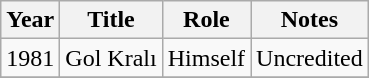<table class="wikitable" style="margin:left;">
<tr>
<th>Year</th>
<th>Title</th>
<th>Role</th>
<th>Notes</th>
</tr>
<tr>
<td>1981</td>
<td>Gol Kralı</td>
<td>Himself</td>
<td>Uncredited</td>
</tr>
<tr>
</tr>
</table>
